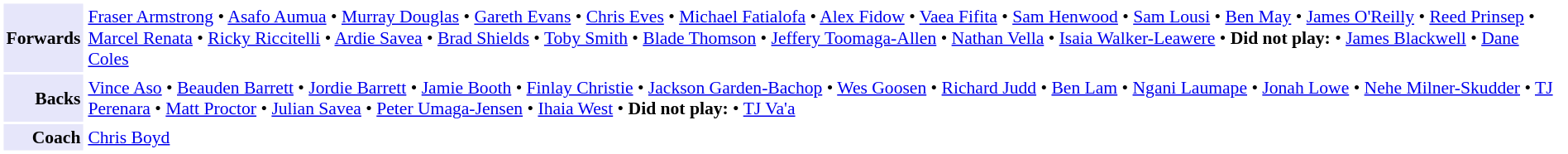<table cellpadding="2" style="border: 1px solid white; font-size:90%;">
<tr>
<td style="text-align:right; background:lavender;"><strong>Forwards</strong></td>
<td style="text-align:left;"><a href='#'>Fraser Armstrong</a> • <a href='#'>Asafo Aumua</a> • <a href='#'>Murray Douglas</a> • <a href='#'>Gareth Evans</a> • <a href='#'>Chris Eves</a> • <a href='#'>Michael Fatialofa</a> • <a href='#'>Alex Fidow</a> • <a href='#'>Vaea Fifita</a> • <a href='#'>Sam Henwood</a> • <a href='#'>Sam Lousi</a> • <a href='#'>Ben May</a> • <a href='#'>James O'Reilly</a> • <a href='#'>Reed Prinsep</a> • <a href='#'>Marcel Renata</a> • <a href='#'>Ricky Riccitelli</a> • <a href='#'>Ardie Savea</a> • <a href='#'>Brad Shields</a> • <a href='#'>Toby Smith</a> • <a href='#'>Blade Thomson</a> • <a href='#'>Jeffery Toomaga-Allen</a> • <a href='#'>Nathan Vella</a> • <a href='#'>Isaia Walker-Leawere</a> • <strong>Did not play:</strong> • <a href='#'>James Blackwell</a> • <a href='#'>Dane Coles</a></td>
</tr>
<tr>
<td style="text-align:right; background:lavender;"><strong>Backs</strong></td>
<td style="text-align:left;"><a href='#'>Vince Aso</a> • <a href='#'>Beauden Barrett</a> • <a href='#'>Jordie Barrett</a> • <a href='#'>Jamie Booth</a> • <a href='#'>Finlay Christie</a> • <a href='#'>Jackson Garden-Bachop</a> • <a href='#'>Wes Goosen</a> • <a href='#'>Richard Judd</a> • <a href='#'>Ben Lam</a> • <a href='#'>Ngani Laumape</a> • <a href='#'>Jonah Lowe</a> • <a href='#'>Nehe Milner-Skudder</a> • <a href='#'>TJ Perenara</a> • <a href='#'>Matt Proctor</a> • <a href='#'>Julian Savea</a> • <a href='#'>Peter Umaga-Jensen</a> • <a href='#'>Ihaia West</a> • <strong>Did not play:</strong> • <a href='#'>TJ Va'a</a></td>
</tr>
<tr>
<td style="text-align:right; background:lavender;"><strong>Coach</strong></td>
<td style="text-align:left;"><a href='#'>Chris Boyd</a></td>
</tr>
</table>
